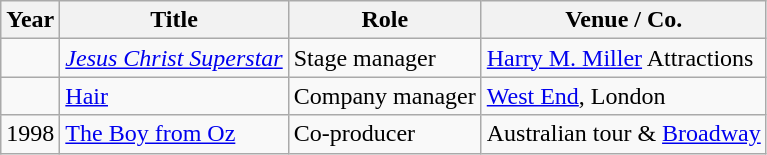<table class="wikitable">
<tr>
<th>Year</th>
<th>Title</th>
<th>Role</th>
<th>Venue / Co.</th>
</tr>
<tr>
<td></td>
<td><em><a href='#'>Jesus Christ Superstar</a></em></td>
<td>Stage manager</td>
<td><a href='#'>Harry M. Miller</a> Attractions</td>
</tr>
<tr>
<td></td>
<td><em><a href='#'></em>Hair<em></a></td>
<td>Company manager</td>
<td><a href='#'>West End</a>, London</td>
</tr>
<tr>
<td>1998</td>
<td></em><a href='#'>The Boy from Oz</a><em></td>
<td>Co-producer</td>
<td>Australian tour & <a href='#'>Broadway</a></td>
</tr>
</table>
